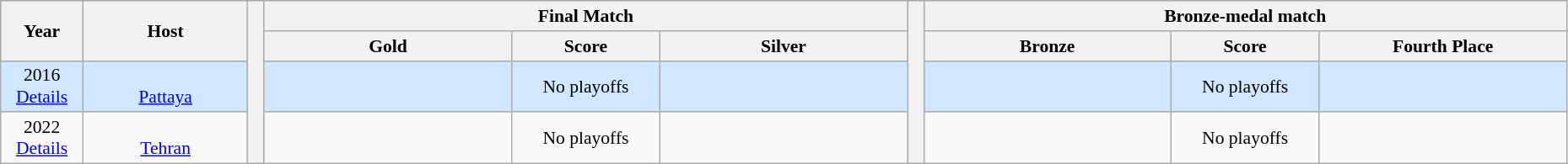<table class="wikitable" style="font-size:90%; width: 98%; text-align: center;">
<tr bgcolor=#C1D8FF>
<th rowspan=2 width=5%>Year</th>
<th rowspan=2 width=10%>Host</th>
<th width=1% rowspan=4 bgcolor=ffffff></th>
<th colspan=3>Final Match</th>
<th width=1% rowspan=4 bgcolor=ffffff></th>
<th colspan=3>Bronze-medal match</th>
</tr>
<tr bgcolor=#EFEFEF>
<th width=15%>Gold</th>
<th width=9%>Score</th>
<th width=15%>Silver</th>
<th width=15%>Bronze</th>
<th width=9%>Score</th>
<th width=15%>Fourth Place</th>
</tr>
<tr align=center bgcolor=#D0E7FF>
<td>2016 <br> <a href='#'>Details</a></td>
<td><br><a href='#'>Pattaya</a></td>
<td><strong></strong></td>
<td><span>No playoffs</span></td>
<td></td>
<td></td>
<td><span>No playoffs</span></td>
<td></td>
</tr>
<tr align=center>
<td>2022 <br> <a href='#'>Details</a></td>
<td><br><a href='#'>Tehran</a></td>
<td><strong></strong></td>
<td><span>No playoffs</span></td>
<td></td>
<td></td>
<td><span>No playoffs</span></td>
<td></td>
</tr>
</table>
